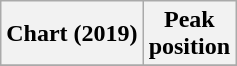<table class="wikitable plainrowheaders" style="text-align:center">
<tr>
<th scope="col">Chart (2019)</th>
<th scope="col">Peak<br>position</th>
</tr>
<tr>
</tr>
</table>
